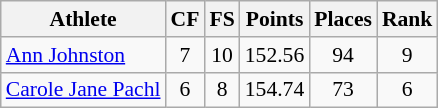<table class="wikitable" border="1" style="font-size:90%">
<tr>
<th>Athlete</th>
<th>CF</th>
<th>FS</th>
<th>Points</th>
<th>Places</th>
<th>Rank</th>
</tr>
<tr align=center>
<td align=left><a href='#'>Ann Johnston</a></td>
<td>7</td>
<td>10</td>
<td>152.56</td>
<td>94</td>
<td>9</td>
</tr>
<tr align=center>
<td align=left><a href='#'>Carole Jane Pachl</a></td>
<td>6</td>
<td>8</td>
<td>154.74</td>
<td>73</td>
<td>6</td>
</tr>
</table>
